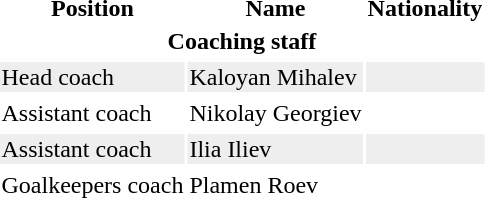<table class="toccolours">
<tr>
<th bgcolor=>Position</th>
<th bgcolor=>Name</th>
<th bgcolor=>Nationality</th>
</tr>
<tr>
<th colspan="3">Coaching staff</th>
</tr>
<tr>
</tr>
<tr style="background:#eee;">
<td>Head coach</td>
<td>Kaloyan Mihalev</td>
<td></td>
</tr>
<tr>
</tr>
<tr>
<td>Assistant coach</td>
<td>Nikolay Georgiev</td>
<td></td>
</tr>
<tr>
</tr>
<tr style="background:#eee;">
<td>Assistant coach</td>
<td>Ilia Iliev</td>
<td></td>
</tr>
<tr>
</tr>
<tr>
<td>Goalkeepers coach</td>
<td>Plamen Roev</td>
<td></td>
</tr>
<tr>
</tr>
</table>
